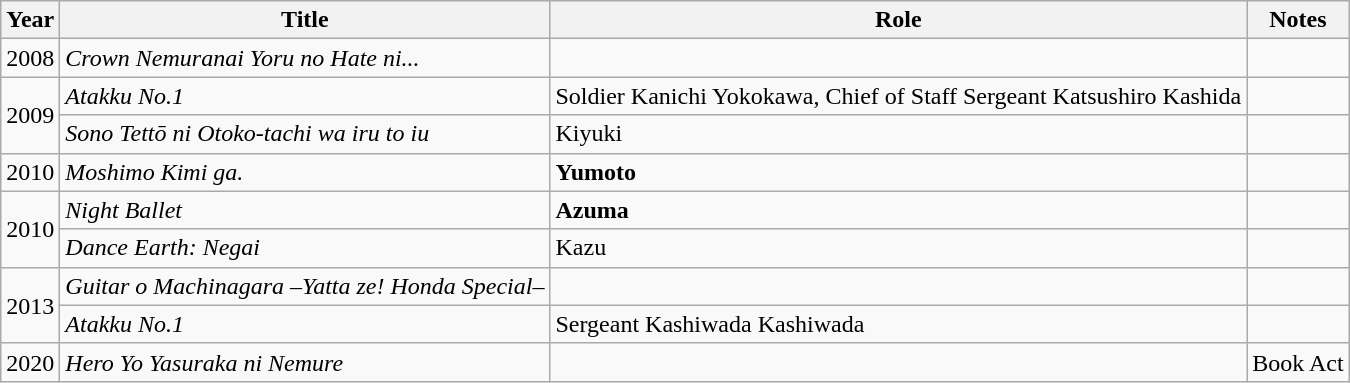<table class="wikitable">
<tr>
<th>Year</th>
<th>Title</th>
<th>Role</th>
<th>Notes</th>
</tr>
<tr>
<td>2008</td>
<td><em>Crown Nemuranai Yoru no Hate ni...</em></td>
<td></td>
<td></td>
</tr>
<tr>
<td rowspan="2">2009</td>
<td><em>Atakku No.1</em></td>
<td>Soldier Kanichi Yokokawa, Chief of Staff Sergeant Katsushiro Kashida</td>
<td></td>
</tr>
<tr>
<td><em>Sono Tettō ni Otoko-tachi wa iru to iu</em></td>
<td>Kiyuki</td>
<td></td>
</tr>
<tr>
<td>2010</td>
<td><em>Moshimo Kimi ga.</em></td>
<td><strong>Yumoto</strong></td>
<td></td>
</tr>
<tr>
<td rowspan="2">2010</td>
<td><em>Night Ballet</em></td>
<td><strong>Azuma</strong></td>
<td></td>
</tr>
<tr>
<td><em>Dance Earth: Negai</em></td>
<td>Kazu</td>
<td></td>
</tr>
<tr>
<td rowspan="2">2013</td>
<td><em>Guitar o Machinagara –Yatta ze! Honda Special–</em></td>
<td></td>
<td></td>
</tr>
<tr>
<td><em>Atakku No.1</em></td>
<td>Sergeant Kashiwada Kashiwada</td>
<td></td>
</tr>
<tr>
<td>2020</td>
<td><em>Hero Yo Yasuraka ni Nemure</em></td>
<td></td>
<td>Book Act</td>
</tr>
</table>
